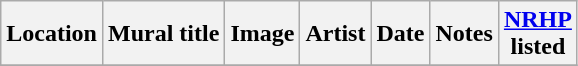<table class="wikitable sortable">
<tr>
<th>Location</th>
<th>Mural title</th>
<th>Image</th>
<th>Artist</th>
<th>Date</th>
<th>Notes</th>
<th><a href='#'>NRHP</a><br>listed</th>
</tr>
<tr>
</tr>
</table>
